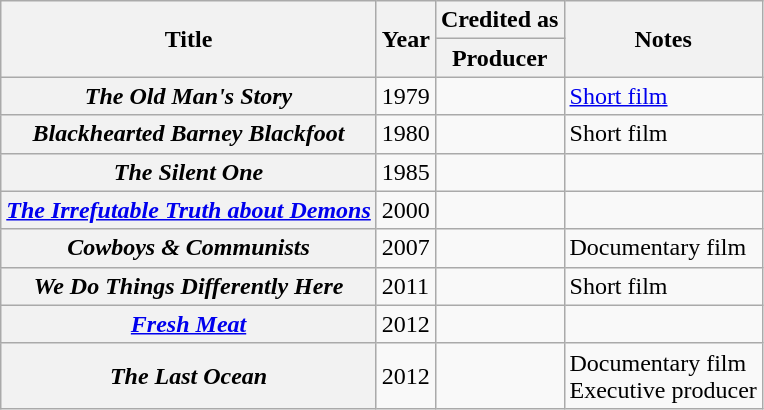<table class="wikitable plainrowheaders sortable">
<tr>
<th rowspan="2" scope="col">Title</th>
<th rowspan="2" scope="col">Year</th>
<th colspan="1" scope="col">Credited as</th>
<th rowspan="2" scope="col" class="unsortable">Notes</th>
</tr>
<tr>
<th>Producer</th>
</tr>
<tr>
<th scope=row><em>The Old Man's Story</em></th>
<td>1979</td>
<td></td>
<td><a href='#'>Short film</a></td>
</tr>
<tr>
<th scope=row><em>Blackhearted Barney Blackfoot</em></th>
<td>1980</td>
<td></td>
<td>Short film</td>
</tr>
<tr>
<th scope=row><em>The Silent One</em></th>
<td>1985</td>
<td></td>
<td></td>
</tr>
<tr>
<th scope=row><em><a href='#'>The Irrefutable Truth about Demons</a></em></th>
<td>2000</td>
<td></td>
<td></td>
</tr>
<tr>
<th scope=row><em>Cowboys & Communists</em></th>
<td>2007</td>
<td></td>
<td>Documentary film</td>
</tr>
<tr>
<th scope=row><em>We Do Things Differently Here</em></th>
<td>2011</td>
<td></td>
<td>Short film</td>
</tr>
<tr>
<th scope=row><em><a href='#'>Fresh Meat</a></em></th>
<td>2012</td>
<td></td>
<td></td>
</tr>
<tr>
<th scope=row><em>The Last Ocean</em></th>
<td>2012</td>
<td></td>
<td>Documentary film<br>Executive producer</td>
</tr>
</table>
